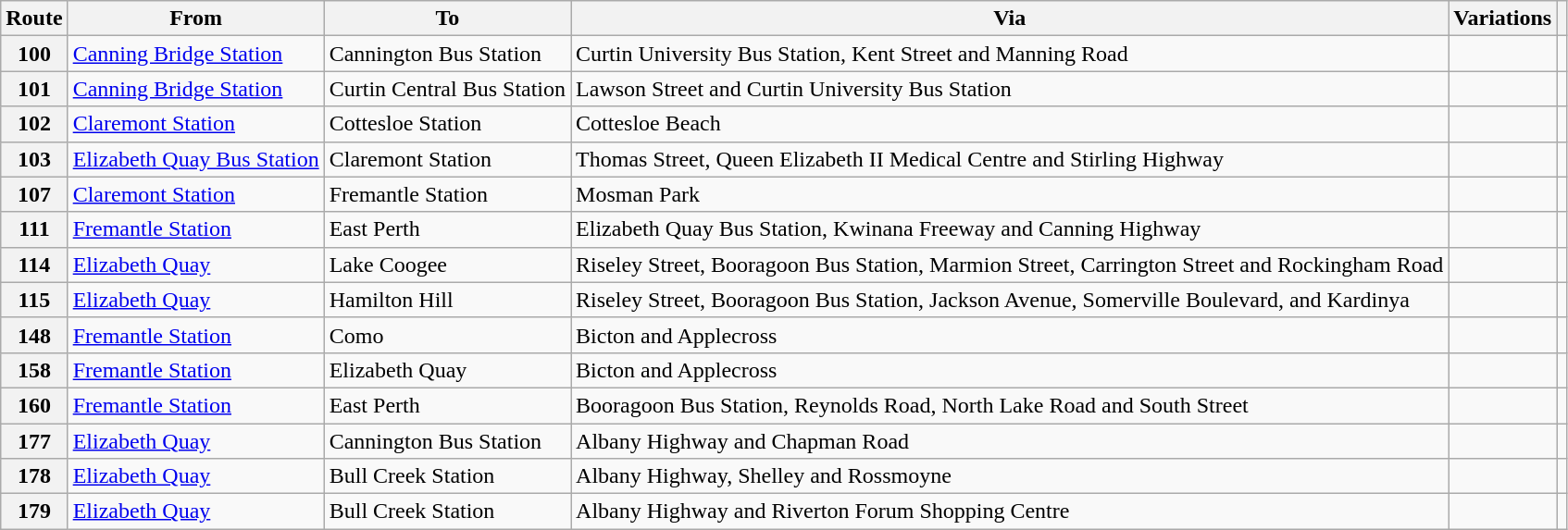<table class="wikitable sortable">
<tr>
<th data-sort-type="number">Route</th>
<th>From</th>
<th>To</th>
<th class=unsortable>Via</th>
<th class=unsortable>Variations</th>
<th class=unsortable></th>
</tr>
<tr>
<th>100</th>
<td><a href='#'>Canning Bridge Station</a></td>
<td>Cannington Bus Station</td>
<td>Curtin University Bus Station, Kent Street and Manning Road</td>
<td></td>
<td></td>
</tr>
<tr>
<th>101</th>
<td><a href='#'>Canning Bridge Station</a></td>
<td>Curtin Central Bus Station</td>
<td>Lawson Street and Curtin University Bus Station</td>
<td></td>
<td></td>
</tr>
<tr>
<th>102</th>
<td><a href='#'>Claremont Station</a></td>
<td>Cottesloe Station</td>
<td>Cottesloe Beach</td>
<td></td>
<td></td>
</tr>
<tr>
<th>103</th>
<td><a href='#'>Elizabeth Quay Bus Station</a></td>
<td>Claremont Station</td>
<td>Thomas Street, Queen Elizabeth II Medical Centre and Stirling Highway</td>
<td></td>
<td></td>
</tr>
<tr>
<th>107</th>
<td><a href='#'>Claremont Station</a></td>
<td>Fremantle Station</td>
<td>Mosman Park</td>
<td></td>
<td></td>
</tr>
<tr>
<th>111</th>
<td><a href='#'>Fremantle Station</a></td>
<td>East Perth</td>
<td>Elizabeth Quay Bus Station, Kwinana Freeway and Canning Highway</td>
<td></td>
<td></td>
</tr>
<tr>
<th>114</th>
<td><a href='#'>Elizabeth Quay</a></td>
<td>Lake Coogee</td>
<td>Riseley Street, Booragoon Bus Station, Marmion Street, Carrington Street and Rockingham Road</td>
<td></td>
<td></td>
</tr>
<tr>
<th>115</th>
<td><a href='#'>Elizabeth Quay</a></td>
<td>Hamilton Hill</td>
<td>Riseley Street, Booragoon Bus Station, Jackson Avenue, Somerville Boulevard, and Kardinya</td>
<td></td>
<td></td>
</tr>
<tr>
<th>148</th>
<td><a href='#'>Fremantle Station</a></td>
<td>Como</td>
<td>Bicton and Applecross</td>
<td></td>
<td></td>
</tr>
<tr>
<th>158</th>
<td><a href='#'>Fremantle Station</a></td>
<td>Elizabeth Quay</td>
<td>Bicton and Applecross</td>
<td></td>
<td></td>
</tr>
<tr>
<th>160</th>
<td><a href='#'>Fremantle Station</a></td>
<td>East Perth</td>
<td>Booragoon Bus Station, Reynolds Road, North Lake Road and South Street</td>
<td></td>
<td></td>
</tr>
<tr>
<th>177</th>
<td><a href='#'>Elizabeth Quay</a></td>
<td>Cannington Bus Station</td>
<td>Albany Highway and Chapman Road</td>
<td></td>
<td></td>
</tr>
<tr>
<th>178</th>
<td><a href='#'>Elizabeth Quay</a></td>
<td>Bull Creek Station</td>
<td>Albany Highway, Shelley and Rossmoyne</td>
<td></td>
<td></td>
</tr>
<tr>
<th>179</th>
<td><a href='#'>Elizabeth Quay</a></td>
<td>Bull Creek Station</td>
<td>Albany Highway and Riverton Forum Shopping Centre</td>
<td></td>
<td></td>
</tr>
</table>
